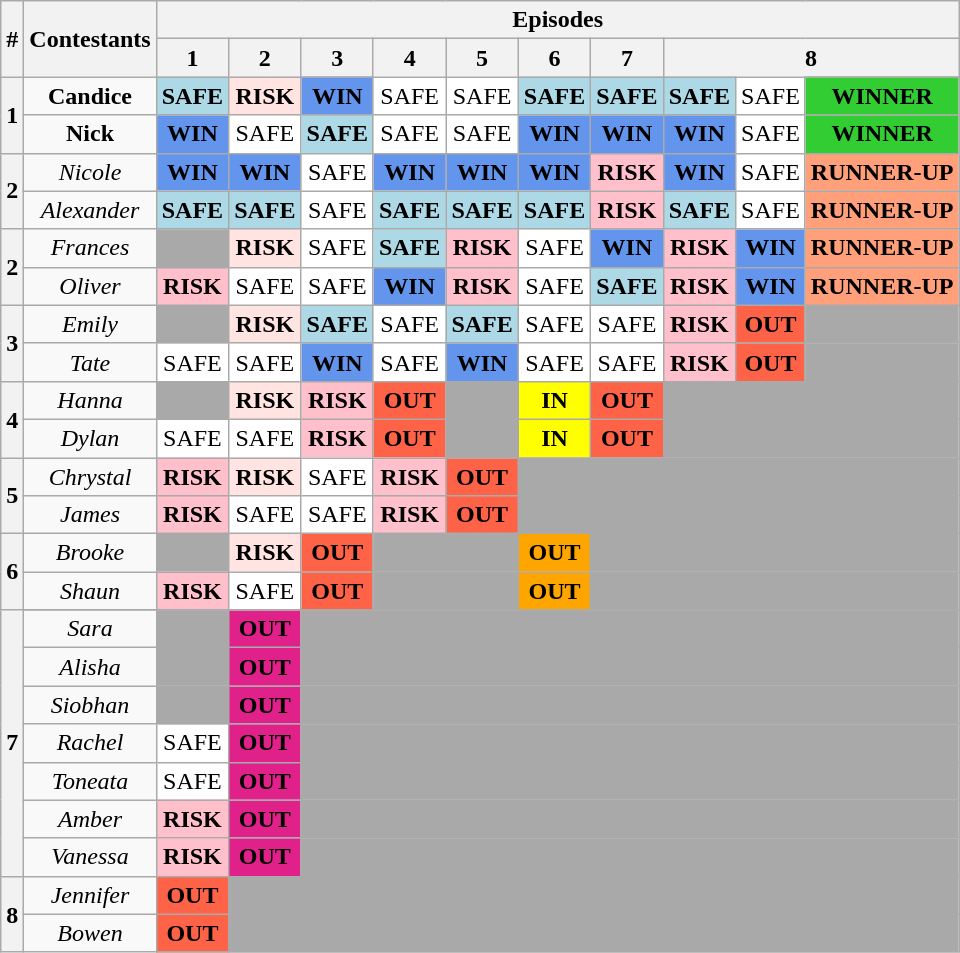<table class="wikitable" style="text-align:center">
<tr>
<th rowspan="2">#</th>
<th rowspan="2">Contestants</th>
<th colspan="17">Episodes</th>
</tr>
<tr>
<th>1</th>
<th>2</th>
<th>3</th>
<th>4</th>
<th>5</th>
<th>6</th>
<th>7</th>
<th colspan="3">8</th>
</tr>
<tr>
<th rowspan="2">1</th>
<td><strong>Candice</strong></td>
<td bgcolor="lightblue"><strong>SAFE</strong></td>
<td bgcolor="mistyrose"><strong>RISK</strong></td>
<td bgcolor="cornflowerblue"><strong>WIN</strong></td>
<td bgcolor="white">SAFE</td>
<td bgcolor="white">SAFE</td>
<td bgcolor="lightblue"><strong>SAFE</strong></td>
<td bgcolor="lightblue"><strong>SAFE</strong></td>
<td bgcolor="lightblue"><strong>SAFE</strong></td>
<td bgcolor="white">SAFE</td>
<td bgcolor="limegreen"><strong>WINNER</strong></td>
</tr>
<tr>
<td><strong>Nick</strong></td>
<td bgcolor="cornflowerblue"><strong>WIN</strong></td>
<td bgcolor="white">SAFE</td>
<td bgcolor="lightblue"><strong>SAFE</strong></td>
<td bgcolor="white">SAFE</td>
<td bgcolor="white">SAFE</td>
<td bgcolor="cornflowerblue"><strong>WIN</strong></td>
<td bgcolor="cornflowerblue"><strong>WIN</strong></td>
<td bgcolor="cornflowerblue"><strong>WIN</strong></td>
<td bgcolor="white">SAFE</td>
<td bgcolor="limegreen"><strong>WINNER</strong></td>
</tr>
<tr>
<th rowspan="2">2</th>
<td><em>Nicole</em></td>
<td bgcolor="cornflowerblue"><strong>WIN</strong></td>
<td bgcolor="cornflowerblue"><strong>WIN</strong></td>
<td bgcolor="white">SAFE</td>
<td bgcolor="cornflowerblue"><strong>WIN</strong></td>
<td bgcolor="cornflowerblue"><strong>WIN</strong></td>
<td bgcolor="cornflowerblue"><strong>WIN</strong></td>
<td bgcolor="pink"><strong>RISK</strong></td>
<td bgcolor="cornflowerblue"><strong>WIN</strong></td>
<td bgcolor="white">SAFE</td>
<td bgcolor="lightsalmon"><strong>RUNNER-UP</strong></td>
</tr>
<tr>
<td><em>Alexander</em></td>
<td bgcolor="lightblue"><strong>SAFE</strong></td>
<td bgcolor="lightblue"><strong>SAFE</strong></td>
<td bgcolor="white">SAFE</td>
<td bgcolor="lightblue"><strong>SAFE</strong></td>
<td bgcolor="lightblue"><strong>SAFE</strong></td>
<td bgcolor="lightblue"><strong>SAFE</strong></td>
<td bgcolor="pink"><strong>RISK</strong></td>
<td bgcolor="lightblue"><strong>SAFE</strong></td>
<td bgcolor="white">SAFE</td>
<td bgcolor="lightsalmon"><strong>RUNNER-UP</strong></td>
</tr>
<tr>
<th rowspan="2">2</th>
<td><em>Frances</em></td>
<td bgcolor="darkgray" colspan="1"></td>
<td bgcolor="mistyrose"><strong>RISK</strong></td>
<td bgcolor="white">SAFE</td>
<td bgcolor="lightblue"><strong>SAFE</strong></td>
<td bgcolor="pink"><strong>RISK</strong></td>
<td bgcolor="white">SAFE</td>
<td bgcolor="cornflowerblue"><strong>WIN</strong></td>
<td bgcolor="pink"><strong>RISK</strong></td>
<td bgcolor="cornflowerblue"><strong>WIN</strong></td>
<td bgcolor="lightsalmon"><strong>RUNNER-UP</strong></td>
</tr>
<tr>
<td><em>Oliver</em></td>
<td bgcolor="pink"><strong>RISK</strong></td>
<td bgcolor="white">SAFE</td>
<td bgcolor="white">SAFE</td>
<td bgcolor="cornflowerblue"><strong>WIN</strong></td>
<td bgcolor="pink"><strong>RISK</strong></td>
<td bgcolor="white">SAFE</td>
<td bgcolor="lightblue"><strong>SAFE</strong></td>
<td bgcolor="pink"><strong>RISK</strong></td>
<td bgcolor="cornflowerblue"><strong>WIN</strong></td>
<td bgcolor="lightsalmon"><strong>RUNNER-UP</strong></td>
</tr>
<tr>
<th rowspan="2">3</th>
<td><em>Emily</em></td>
<td bgcolor="darkgray" colspan="1"></td>
<td bgcolor="mistyrose"><strong>RISK</strong></td>
<td bgcolor="lightblue"><strong>SAFE</strong></td>
<td bgcolor="white">SAFE</td>
<td bgcolor="lightblue"><strong>SAFE</strong></td>
<td bgcolor="white">SAFE</td>
<td bgcolor="white">SAFE</td>
<td bgcolor="pink"><strong>RISK</strong></td>
<td bgcolor="tomato"><strong>OUT</strong></td>
<td bgcolor="darkgray" colspan="1"></td>
</tr>
<tr>
<td><em>Tate</em></td>
<td bgcolor="white">SAFE</td>
<td bgcolor="white">SAFE</td>
<td bgcolor="cornflowerblue"><strong>WIN</strong></td>
<td bgcolor="white">SAFE</td>
<td bgcolor="cornflowerblue"><strong>WIN</strong></td>
<td bgcolor="white">SAFE</td>
<td bgcolor="white">SAFE</td>
<td bgcolor="pink"><strong>RISK</strong></td>
<td bgcolor="tomato"><strong>OUT</strong></td>
<td bgcolor="darkgray" colspan="1"></td>
</tr>
<tr>
<th rowspan="2">4</th>
<td><em>Hanna</em></td>
<td bgcolor="darkgray" colspan="1"></td>
<td bgcolor="mistyrose"><strong>RISK</strong></td>
<td bgcolor="pink"><strong>RISK</strong></td>
<td bgcolor="tomato"><strong>OUT</strong></td>
<td bgcolor="darkgray" colspan="1"> </td>
<td bgcolor="yellow"><strong>IN</strong></td>
<td bgcolor="tomato"><strong>OUT</strong></td>
<td bgcolor="darkgray" colspan="20"></td>
</tr>
<tr>
<td><em>Dylan</em></td>
<td bgcolor="white">SAFE</td>
<td bgcolor="white">SAFE</td>
<td bgcolor="pink"><strong>RISK</strong></td>
<td bgcolor="tomato"><strong>OUT</strong></td>
<td bgcolor="darkgray" colspan="1"> </td>
<td bgcolor="yellow"><strong>IN</strong></td>
<td bgcolor="tomato"><strong>OUT</strong></td>
<td bgcolor="darkgray" colspan="20"></td>
</tr>
<tr>
<th rowspan="2">5</th>
<td><em>Chrystal</em></td>
<td bgcolor="pink"><strong>RISK</strong></td>
<td bgcolor="mistyrose"><strong>RISK</strong></td>
<td bgcolor="white">SAFE</td>
<td bgcolor="pink"><strong>RISK</strong></td>
<td bgcolor="tomato"><strong>OUT</strong></td>
<td bgcolor="darkgray" colspan="20"></td>
</tr>
<tr>
<td><em>James</em></td>
<td bgcolor="pink"><strong>RISK</strong></td>
<td bgcolor="white">SAFE</td>
<td bgcolor="white">SAFE</td>
<td bgcolor="pink"><strong>RISK</strong></td>
<td bgcolor="tomato"><strong>OUT</strong></td>
<td bgcolor="darkgray" colspan="20"></td>
</tr>
<tr>
<th rowspan="2">6</th>
<td><em>Brooke</em></td>
<td bgcolor="darkgray" colspan="1"></td>
<td bgcolor="mistyrose"><strong>RISK</strong></td>
<td bgcolor="tomato"><strong>OUT</strong></td>
<td bgcolor="darkgray" colspan="2"> </td>
<td bgcolor="orange"><strong>OUT</strong></td>
<td bgcolor="darkgray" colspan="20"></td>
</tr>
<tr>
<td><em>Shaun</em></td>
<td bgcolor="pink"><strong>RISK</strong></td>
<td bgcolor="white">SAFE</td>
<td bgcolor="tomato"><strong>OUT</strong></td>
<td bgcolor="darkgray" colspan="2"> </td>
<td bgcolor="orange"><strong>OUT</strong></td>
<td bgcolor="darkgray" colspan="20"></td>
</tr>
<tr>
<th rowspan="8">7</th>
</tr>
<tr>
<td><em>Sara</em></td>
<td bgcolor="darkgray" colspan="1"></td>
<td bgcolor="#E0218A"><span><strong>OUT</strong></span></td>
<td bgcolor="darkgray" colspan="20"></td>
</tr>
<tr>
<td><em>Alisha</em></td>
<td bgcolor="darkgray" colspan="1"></td>
<td bgcolor="#E0218A"><span><strong>OUT</strong></span></td>
<td bgcolor="darkgray" colspan="20"></td>
</tr>
<tr>
<td><em>Siobhan</em></td>
<td bgcolor="darkgray" colspan="1"></td>
<td bgcolor="#E0218A"><span><strong>OUT</strong></span></td>
<td bgcolor="darkgray" colspan="20"></td>
</tr>
<tr>
<td><em>Rachel</em></td>
<td bgcolor="white">SAFE</td>
<td bgcolor="#E0218A"><span><strong>OUT</strong></span></td>
<td bgcolor="darkgray" colspan="20"></td>
</tr>
<tr>
<td><em>Toneata</em></td>
<td bgcolor="white">SAFE</td>
<td bgcolor="#E0218A"><span><strong>OUT</strong></span></td>
<td bgcolor="darkgray" colspan="20"></td>
</tr>
<tr>
<td><em>Amber</em></td>
<td bgcolor="pink"><strong>RISK</strong></td>
<td bgcolor="#E0218A"><span><strong>OUT</strong></span></td>
<td bgcolor="darkgray" colspan="20"></td>
</tr>
<tr>
<td><em>Vanessa</em></td>
<td bgcolor="pink"><strong>RISK</strong></td>
<td bgcolor="#E0218A"><span><strong>OUT</strong></span></td>
<td bgcolor="darkgray" colspan="20"></td>
</tr>
<tr>
<th rowspan="2">8</th>
<td><em>Jennifer</em></td>
<td bgcolor="tomato"><strong>OUT</strong></td>
<td bgcolor="darkgray" colspan="20"></td>
</tr>
<tr>
<td><em>Bowen</em></td>
<td bgcolor="tomato"><strong>OUT</strong></td>
<td bgcolor="darkgray" colspan="20"></td>
</tr>
</table>
